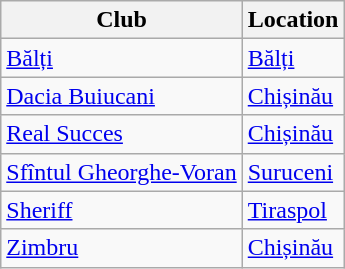<table class="wikitable sortable">
<tr>
<th>Club</th>
<th>Location</th>
</tr>
<tr>
<td><a href='#'>Bălți</a></td>
<td><a href='#'>Bălți</a></td>
</tr>
<tr>
<td><a href='#'>Dacia Buiucani</a></td>
<td><a href='#'>Chișinău</a></td>
</tr>
<tr>
<td><a href='#'>Real Succes</a></td>
<td><a href='#'>Chișinău</a></td>
</tr>
<tr>
<td><a href='#'>Sfîntul Gheorghe-Voran</a></td>
<td><a href='#'>Suruceni</a></td>
</tr>
<tr>
<td><a href='#'>Sheriff</a></td>
<td><a href='#'>Tiraspol</a></td>
</tr>
<tr>
<td><a href='#'>Zimbru</a></td>
<td><a href='#'>Chișinău</a></td>
</tr>
</table>
